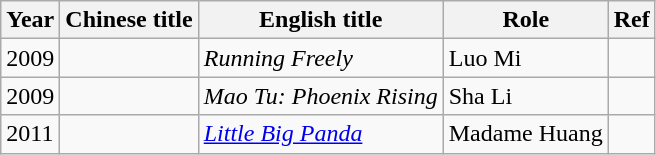<table class="wikitable">
<tr>
<th>Year</th>
<th>Chinese title</th>
<th>English title</th>
<th>Role</th>
<th>Ref</th>
</tr>
<tr>
<td>2009</td>
<td></td>
<td><em>Running Freely</em></td>
<td>Luo Mi</td>
<td></td>
</tr>
<tr>
<td>2009</td>
<td></td>
<td><em>Mao Tu: Phoenix Rising</em></td>
<td>Sha Li</td>
<td></td>
</tr>
<tr>
<td>2011</td>
<td></td>
<td><em><a href='#'>Little Big Panda</a></em></td>
<td>Madame Huang</td>
<td></td>
</tr>
</table>
